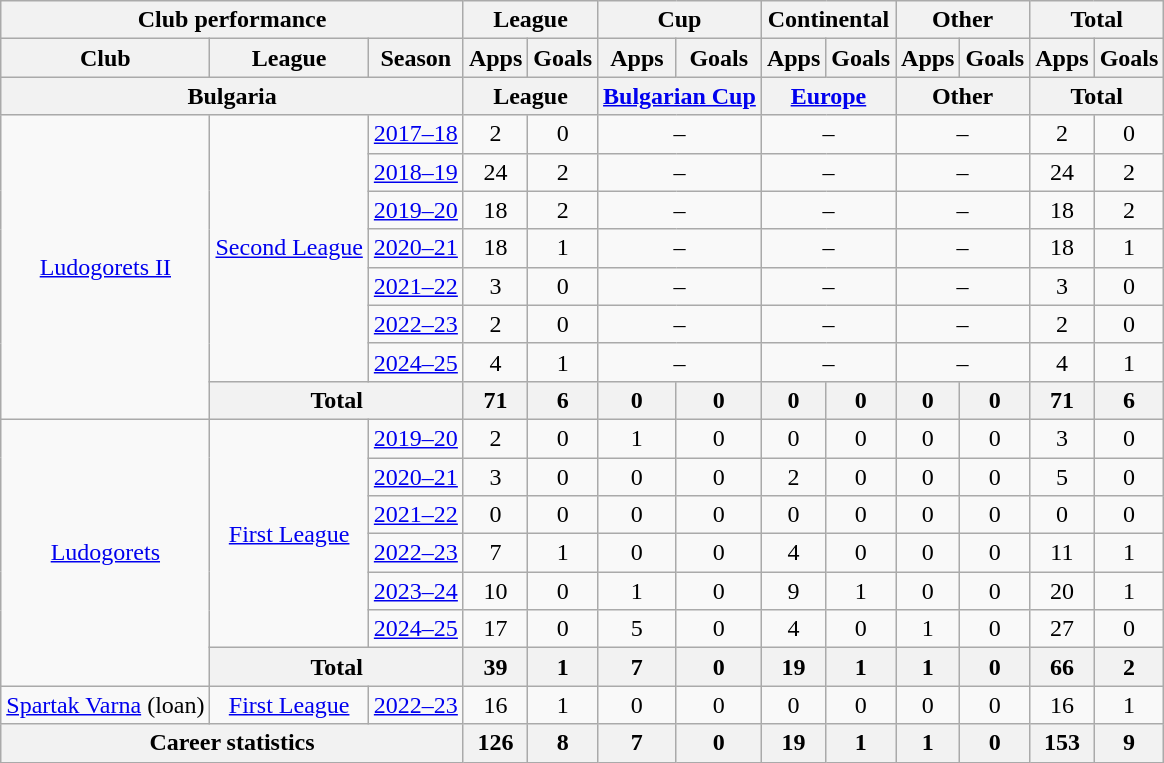<table class="wikitable" style="text-align: center">
<tr>
<th colspan="3">Club performance</th>
<th colspan="2">League</th>
<th colspan="2">Cup</th>
<th colspan="2">Continental</th>
<th colspan="2">Other</th>
<th colspan="3">Total</th>
</tr>
<tr>
<th>Club</th>
<th>League</th>
<th>Season</th>
<th>Apps</th>
<th>Goals</th>
<th>Apps</th>
<th>Goals</th>
<th>Apps</th>
<th>Goals</th>
<th>Apps</th>
<th>Goals</th>
<th>Apps</th>
<th>Goals</th>
</tr>
<tr>
<th colspan="3">Bulgaria</th>
<th colspan="2">League</th>
<th colspan="2"><a href='#'>Bulgarian Cup</a></th>
<th colspan="2"><a href='#'>Europe</a></th>
<th colspan="2">Other</th>
<th colspan="2">Total</th>
</tr>
<tr>
<td rowspan="8" valign="center"><a href='#'>Ludogorets II</a></td>
<td rowspan="7"><a href='#'>Second League</a></td>
<td><a href='#'>2017–18</a></td>
<td>2</td>
<td>0</td>
<td colspan="2">–</td>
<td colspan="2">–</td>
<td colspan="2">–</td>
<td>2</td>
<td>0</td>
</tr>
<tr>
<td><a href='#'>2018–19</a></td>
<td>24</td>
<td>2</td>
<td colspan="2">–</td>
<td colspan="2">–</td>
<td colspan="2">–</td>
<td>24</td>
<td>2</td>
</tr>
<tr>
<td><a href='#'>2019–20</a></td>
<td>18</td>
<td>2</td>
<td colspan="2">–</td>
<td colspan="2">–</td>
<td colspan="2">–</td>
<td>18</td>
<td>2</td>
</tr>
<tr>
<td><a href='#'>2020–21</a></td>
<td>18</td>
<td>1</td>
<td colspan="2">–</td>
<td colspan="2">–</td>
<td colspan="2">–</td>
<td>18</td>
<td>1</td>
</tr>
<tr>
<td><a href='#'>2021–22</a></td>
<td>3</td>
<td>0</td>
<td colspan="2">–</td>
<td colspan="2">–</td>
<td colspan="2">–</td>
<td>3</td>
<td>0</td>
</tr>
<tr>
<td><a href='#'>2022–23</a></td>
<td>2</td>
<td>0</td>
<td colspan="2">–</td>
<td colspan="2">–</td>
<td colspan="2">–</td>
<td>2</td>
<td>0</td>
</tr>
<tr>
<td><a href='#'>2024–25</a></td>
<td>4</td>
<td>1</td>
<td colspan="2">–</td>
<td colspan="2">–</td>
<td colspan="2">–</td>
<td>4</td>
<td>1</td>
</tr>
<tr>
<th colspan=2>Total</th>
<th>71</th>
<th>6</th>
<th>0</th>
<th>0</th>
<th>0</th>
<th>0</th>
<th>0</th>
<th>0</th>
<th>71</th>
<th>6</th>
</tr>
<tr>
<td rowspan="7" valign="center"><a href='#'>Ludogorets</a></td>
<td rowspan="6"><a href='#'>First League</a></td>
<td><a href='#'>2019–20</a></td>
<td>2</td>
<td>0</td>
<td>1</td>
<td>0</td>
<td>0</td>
<td>0</td>
<td>0</td>
<td>0</td>
<td>3</td>
<td>0</td>
</tr>
<tr>
<td><a href='#'>2020–21</a></td>
<td>3</td>
<td>0</td>
<td>0</td>
<td>0</td>
<td>2</td>
<td>0</td>
<td>0</td>
<td>0</td>
<td>5</td>
<td>0</td>
</tr>
<tr>
<td><a href='#'>2021–22</a></td>
<td>0</td>
<td>0</td>
<td>0</td>
<td>0</td>
<td>0</td>
<td>0</td>
<td>0</td>
<td>0</td>
<td>0</td>
<td>0</td>
</tr>
<tr>
<td><a href='#'>2022–23</a></td>
<td>7</td>
<td>1</td>
<td>0</td>
<td>0</td>
<td>4</td>
<td>0</td>
<td>0</td>
<td>0</td>
<td>11</td>
<td>1</td>
</tr>
<tr>
<td><a href='#'>2023–24</a></td>
<td>10</td>
<td>0</td>
<td>1</td>
<td>0</td>
<td>9</td>
<td>1</td>
<td>0</td>
<td>0</td>
<td>20</td>
<td>1</td>
</tr>
<tr>
<td><a href='#'>2024–25</a></td>
<td>17</td>
<td>0</td>
<td>5</td>
<td>0</td>
<td>4</td>
<td>0</td>
<td>1</td>
<td>0</td>
<td>27</td>
<td>0</td>
</tr>
<tr>
<th colspan=2>Total</th>
<th>39</th>
<th>1</th>
<th>7</th>
<th>0</th>
<th>19</th>
<th>1</th>
<th>1</th>
<th>0</th>
<th>66</th>
<th>2</th>
</tr>
<tr>
<td rowspan="1" valign="center"><a href='#'>Spartak Varna</a> (loan)</td>
<td rowspan="1"><a href='#'>First League</a></td>
<td><a href='#'>2022–23</a></td>
<td>16</td>
<td>1</td>
<td>0</td>
<td>0</td>
<td>0</td>
<td>0</td>
<td>0</td>
<td>0</td>
<td>16</td>
<td>1</td>
</tr>
<tr>
<th colspan="3">Career statistics</th>
<th>126</th>
<th>8</th>
<th>7</th>
<th>0</th>
<th>19</th>
<th>1</th>
<th>1</th>
<th>0</th>
<th>153</th>
<th>9</th>
</tr>
</table>
